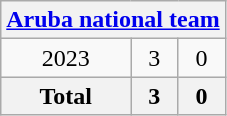<table class="wikitable" style="text-align:center">
<tr>
<th colspan=3><a href='#'>Aruba national team</a></th>
</tr>
<tr>
<td>2023</td>
<td>3</td>
<td>0</td>
</tr>
<tr>
<th>Total</th>
<th>3</th>
<th>0</th>
</tr>
</table>
